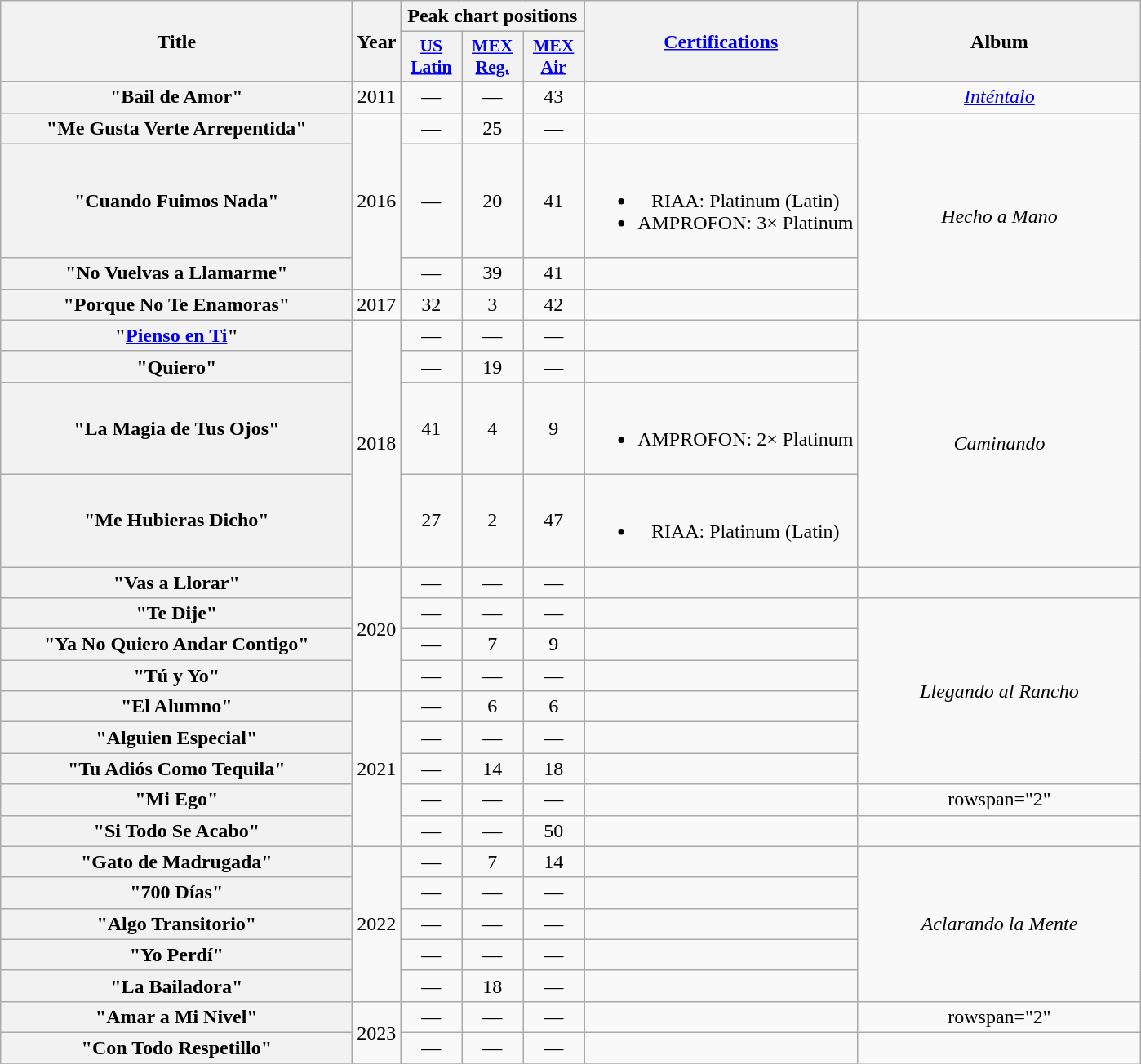<table class="wikitable plainrowheaders" style="text-align:center;" border="1">
<tr>
<th scope="col" rowspan="2" style="width:17.5em;">Title</th>
<th scope="col" rowspan="2" style="width:1em;">Year</th>
<th scope="col" colspan="3">Peak chart positions</th>
<th scope="col" rowspan="2"><a href='#'>Certifications</a></th>
<th scope="col" rowspan="2" style="width:14em;">Album</th>
</tr>
<tr>
<th scope="col" style="width:3em;font-size:90%;"><a href='#'>US<br>Latin</a><br></th>
<th scope="col" style="width:3em;font-size:90%;"><a href='#'>MEX<br>Reg.</a><br></th>
<th scope="col" style="width:3em;font-size:90%;"><a href='#'>MEX<br>Air</a><br></th>
</tr>
<tr>
<th scope="row">"Bail de Amor"<br></th>
<td>2011</td>
<td>—</td>
<td>—</td>
<td>43</td>
<td></td>
<td><em><a href='#'>Inténtalo</a></em></td>
</tr>
<tr>
<th scope="row">"Me Gusta Verte Arrepentida"</th>
<td rowspan="3">2016</td>
<td>—</td>
<td>25</td>
<td>—</td>
<td></td>
<td rowspan="4"><em>Hecho a Mano</em></td>
</tr>
<tr>
<th scope="row">"Cuando Fuimos Nada"</th>
<td>—</td>
<td>20</td>
<td>41</td>
<td><br><ul><li>RIAA: Platinum (Latin)</li><li>AMPROFON: 3× Platinum</li></ul></td>
</tr>
<tr>
<th scope="row">"No Vuelvas a Llamarme"</th>
<td>—</td>
<td>39</td>
<td>41</td>
<td></td>
</tr>
<tr>
<th scope="row">"Porque No Te Enamoras"</th>
<td>2017</td>
<td>32</td>
<td>3</td>
<td>42</td>
<td></td>
</tr>
<tr>
<th scope="row">"<a href='#'>Pienso en Ti</a>"<br></th>
<td rowspan="4">2018</td>
<td>—</td>
<td>—</td>
<td>—</td>
<td></td>
<td rowspan="4"><em>Caminando</em></td>
</tr>
<tr>
<th scope="row">"Quiero"</th>
<td>—</td>
<td>19</td>
<td>—</td>
<td></td>
</tr>
<tr>
<th scope="row">"La Magia de Tus Ojos"</th>
<td>41</td>
<td>4</td>
<td>9</td>
<td><br><ul><li>AMPROFON: 2× Platinum</li></ul></td>
</tr>
<tr>
<th scope="row">"Me Hubieras Dicho"</th>
<td>27</td>
<td>2</td>
<td>47</td>
<td><br><ul><li>RIAA: Platinum (Latin)</li></ul></td>
</tr>
<tr>
<th scope="row">"Vas a Llorar"<br></th>
<td rowspan="4">2020</td>
<td>—</td>
<td>—</td>
<td>—</td>
<td></td>
<td></td>
</tr>
<tr>
<th scope="row">"Te Dije"</th>
<td>—</td>
<td>—</td>
<td>—</td>
<td></td>
<td rowspan="6"><em>Llegando al Rancho</em></td>
</tr>
<tr>
<th scope="row">"Ya No Quiero Andar Contigo"</th>
<td>—</td>
<td>7</td>
<td>9</td>
<td></td>
</tr>
<tr>
<th scope="row">"Tú y Yo"</th>
<td>—</td>
<td>—</td>
<td>—</td>
<td></td>
</tr>
<tr>
<th scope="row">"El Alumno"<br></th>
<td rowspan="5">2021</td>
<td>—</td>
<td>6</td>
<td>6</td>
<td></td>
</tr>
<tr>
<th scope="row">"Alguien Especial"</th>
<td>—</td>
<td>—</td>
<td>—</td>
<td></td>
</tr>
<tr>
<th scope="row">"Tu Adiós Como Tequila"</th>
<td>—</td>
<td>14</td>
<td>18</td>
<td></td>
</tr>
<tr>
<th scope="row">"Mi Ego"<br></th>
<td>—</td>
<td>—</td>
<td>—</td>
<td></td>
<td>rowspan="2" </td>
</tr>
<tr>
<th scope="row">"Si Todo Se Acabo"<br></th>
<td>—</td>
<td>—</td>
<td>50</td>
<td></td>
</tr>
<tr>
<th scope="row">"Gato de Madrugada"</th>
<td rowspan="5">2022</td>
<td>—</td>
<td>7</td>
<td>14</td>
<td></td>
<td rowspan="5"><em>Aclarando la Mente</em></td>
</tr>
<tr>
<th scope="row">"700 Días"</th>
<td>—</td>
<td>—</td>
<td>—</td>
<td></td>
</tr>
<tr>
<th scope="row">"Algo Transitorio"</th>
<td>—</td>
<td>—</td>
<td>—</td>
<td></td>
</tr>
<tr>
<th scope="row">"Yo Perdí"</th>
<td>—</td>
<td>—</td>
<td>—</td>
<td></td>
</tr>
<tr>
<th scope="row">"La Bailadora"<br></th>
<td>—</td>
<td>18</td>
<td>—</td>
<td></td>
</tr>
<tr>
<th scope="row">"Amar a Mi Nivel"<br></th>
<td rowspan="2">2023</td>
<td>—</td>
<td>—</td>
<td>—</td>
<td></td>
<td>rowspan="2" </td>
</tr>
<tr>
<th scope="row">"Con Todo Respetillo"<br></th>
<td>—</td>
<td>—</td>
<td>—</td>
<td></td>
</tr>
<tr>
</tr>
</table>
